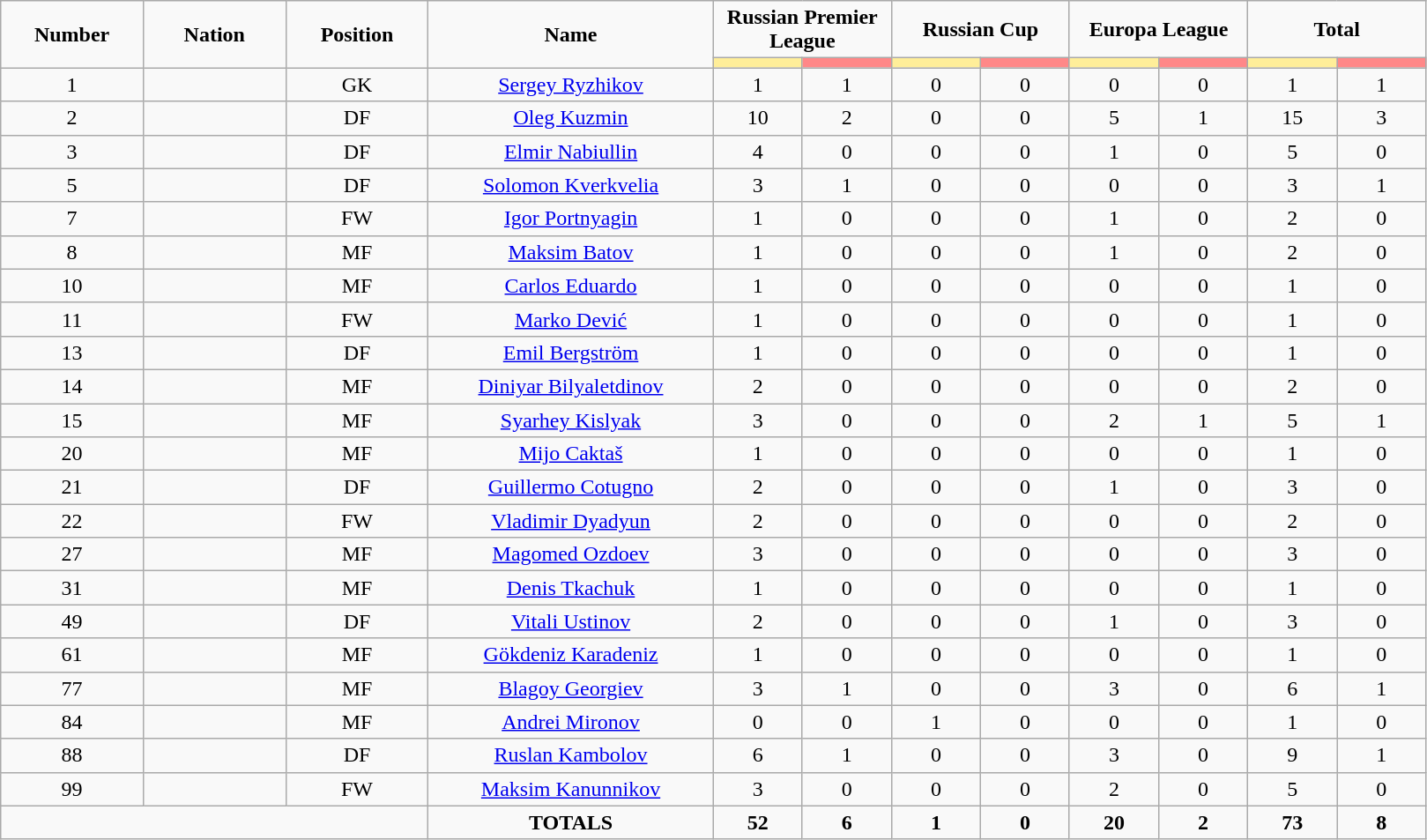<table class="wikitable" style="font-size: 100%; text-align: center;">
<tr>
<td rowspan="2" width="10%" align="center"><strong>Number</strong></td>
<td rowspan="2" width="10%" align="center"><strong>Nation</strong></td>
<td rowspan="2" width="10%" align="center"><strong>Position</strong></td>
<td rowspan="2" width="20%" align="center"><strong>Name</strong></td>
<td colspan="2" align="center"><strong>Russian Premier League</strong></td>
<td colspan="2" align="center"><strong>Russian Cup</strong></td>
<td colspan="2" align="center"><strong>Europa League</strong></td>
<td colspan="2" align="center"><strong>Total</strong></td>
</tr>
<tr>
<th width=60 style="background: #FFEE99"></th>
<th width=60 style="background: #FF8888"></th>
<th width=60 style="background: #FFEE99"></th>
<th width=60 style="background: #FF8888"></th>
<th width=60 style="background: #FFEE99"></th>
<th width=60 style="background: #FF8888"></th>
<th width=60 style="background: #FFEE99"></th>
<th width=60 style="background: #FF8888"></th>
</tr>
<tr>
<td>1</td>
<td></td>
<td>GK</td>
<td><a href='#'>Sergey Ryzhikov</a></td>
<td>1</td>
<td>1</td>
<td>0</td>
<td>0</td>
<td>0</td>
<td>0</td>
<td>1</td>
<td>1</td>
</tr>
<tr>
<td>2</td>
<td></td>
<td>DF</td>
<td><a href='#'>Oleg Kuzmin</a></td>
<td>10</td>
<td>2</td>
<td>0</td>
<td>0</td>
<td>5</td>
<td>1</td>
<td>15</td>
<td>3</td>
</tr>
<tr>
<td>3</td>
<td></td>
<td>DF</td>
<td><a href='#'>Elmir Nabiullin</a></td>
<td>4</td>
<td>0</td>
<td>0</td>
<td>0</td>
<td>1</td>
<td>0</td>
<td>5</td>
<td>0</td>
</tr>
<tr>
<td>5</td>
<td></td>
<td>DF</td>
<td><a href='#'>Solomon Kverkvelia</a></td>
<td>3</td>
<td>1</td>
<td>0</td>
<td>0</td>
<td>0</td>
<td>0</td>
<td>3</td>
<td>1</td>
</tr>
<tr>
<td>7</td>
<td></td>
<td>FW</td>
<td><a href='#'>Igor Portnyagin</a></td>
<td>1</td>
<td>0</td>
<td>0</td>
<td>0</td>
<td>1</td>
<td>0</td>
<td>2</td>
<td>0</td>
</tr>
<tr>
<td>8</td>
<td></td>
<td>MF</td>
<td><a href='#'>Maksim Batov</a></td>
<td>1</td>
<td>0</td>
<td>0</td>
<td>0</td>
<td>1</td>
<td>0</td>
<td>2</td>
<td>0</td>
</tr>
<tr>
<td>10</td>
<td></td>
<td>MF</td>
<td><a href='#'>Carlos Eduardo</a></td>
<td>1</td>
<td>0</td>
<td>0</td>
<td>0</td>
<td>0</td>
<td>0</td>
<td>1</td>
<td>0</td>
</tr>
<tr>
<td>11</td>
<td></td>
<td>FW</td>
<td><a href='#'>Marko Dević</a></td>
<td>1</td>
<td>0</td>
<td>0</td>
<td>0</td>
<td>0</td>
<td>0</td>
<td>1</td>
<td>0</td>
</tr>
<tr>
<td>13</td>
<td></td>
<td>DF</td>
<td><a href='#'>Emil Bergström</a></td>
<td>1</td>
<td>0</td>
<td>0</td>
<td>0</td>
<td>0</td>
<td>0</td>
<td>1</td>
<td>0</td>
</tr>
<tr>
<td>14</td>
<td></td>
<td>MF</td>
<td><a href='#'>Diniyar Bilyaletdinov</a></td>
<td>2</td>
<td>0</td>
<td>0</td>
<td>0</td>
<td>0</td>
<td>0</td>
<td>2</td>
<td>0</td>
</tr>
<tr>
<td>15</td>
<td></td>
<td>MF</td>
<td><a href='#'>Syarhey Kislyak</a></td>
<td>3</td>
<td>0</td>
<td>0</td>
<td>0</td>
<td>2</td>
<td>1</td>
<td>5</td>
<td>1</td>
</tr>
<tr>
<td>20</td>
<td></td>
<td>MF</td>
<td><a href='#'>Mijo Caktaš</a></td>
<td>1</td>
<td>0</td>
<td>0</td>
<td>0</td>
<td>0</td>
<td>0</td>
<td>1</td>
<td>0</td>
</tr>
<tr>
<td>21</td>
<td></td>
<td>DF</td>
<td><a href='#'>Guillermo Cotugno</a></td>
<td>2</td>
<td>0</td>
<td>0</td>
<td>0</td>
<td>1</td>
<td>0</td>
<td>3</td>
<td>0</td>
</tr>
<tr>
<td>22</td>
<td></td>
<td>FW</td>
<td><a href='#'>Vladimir Dyadyun</a></td>
<td>2</td>
<td>0</td>
<td>0</td>
<td>0</td>
<td>0</td>
<td>0</td>
<td>2</td>
<td>0</td>
</tr>
<tr>
<td>27</td>
<td></td>
<td>MF</td>
<td><a href='#'>Magomed Ozdoev</a></td>
<td>3</td>
<td>0</td>
<td>0</td>
<td>0</td>
<td>0</td>
<td>0</td>
<td>3</td>
<td>0</td>
</tr>
<tr>
<td>31</td>
<td></td>
<td>MF</td>
<td><a href='#'>Denis Tkachuk</a></td>
<td>1</td>
<td>0</td>
<td>0</td>
<td>0</td>
<td>0</td>
<td>0</td>
<td>1</td>
<td>0</td>
</tr>
<tr>
<td>49</td>
<td></td>
<td>DF</td>
<td><a href='#'>Vitali Ustinov</a></td>
<td>2</td>
<td>0</td>
<td>0</td>
<td>0</td>
<td>1</td>
<td>0</td>
<td>3</td>
<td>0</td>
</tr>
<tr>
<td>61</td>
<td></td>
<td>MF</td>
<td><a href='#'>Gökdeniz Karadeniz</a></td>
<td>1</td>
<td>0</td>
<td>0</td>
<td>0</td>
<td>0</td>
<td>0</td>
<td>1</td>
<td>0</td>
</tr>
<tr>
<td>77</td>
<td></td>
<td>MF</td>
<td><a href='#'>Blagoy Georgiev</a></td>
<td>3</td>
<td>1</td>
<td>0</td>
<td>0</td>
<td>3</td>
<td>0</td>
<td>6</td>
<td>1</td>
</tr>
<tr>
<td>84</td>
<td></td>
<td>MF</td>
<td><a href='#'>Andrei Mironov</a></td>
<td>0</td>
<td>0</td>
<td>1</td>
<td>0</td>
<td>0</td>
<td>0</td>
<td>1</td>
<td>0</td>
</tr>
<tr>
<td>88</td>
<td></td>
<td>DF</td>
<td><a href='#'>Ruslan Kambolov</a></td>
<td>6</td>
<td>1</td>
<td>0</td>
<td>0</td>
<td>3</td>
<td>0</td>
<td>9</td>
<td>1</td>
</tr>
<tr>
<td>99</td>
<td></td>
<td>FW</td>
<td><a href='#'>Maksim Kanunnikov</a></td>
<td>3</td>
<td>0</td>
<td>0</td>
<td>0</td>
<td>2</td>
<td>0</td>
<td>5</td>
<td>0</td>
</tr>
<tr>
<td colspan="3"></td>
<td><strong>TOTALS</strong></td>
<td><strong>52</strong></td>
<td><strong>6</strong></td>
<td><strong>1</strong></td>
<td><strong>0</strong></td>
<td><strong>20</strong></td>
<td><strong>2</strong></td>
<td><strong>73</strong></td>
<td><strong>8</strong></td>
</tr>
</table>
